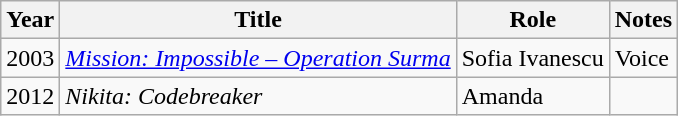<table class="wikitable sortable">
<tr>
<th>Year</th>
<th>Title</th>
<th>Role</th>
<th class="unsortable">Notes</th>
</tr>
<tr>
<td>2003</td>
<td><em><a href='#'>Mission: Impossible – Operation Surma</a></em></td>
<td>Sofia Ivanescu</td>
<td>Voice</td>
</tr>
<tr>
<td>2012</td>
<td><em>Nikita: Codebreaker</em></td>
<td>Amanda</td>
<td></td>
</tr>
</table>
